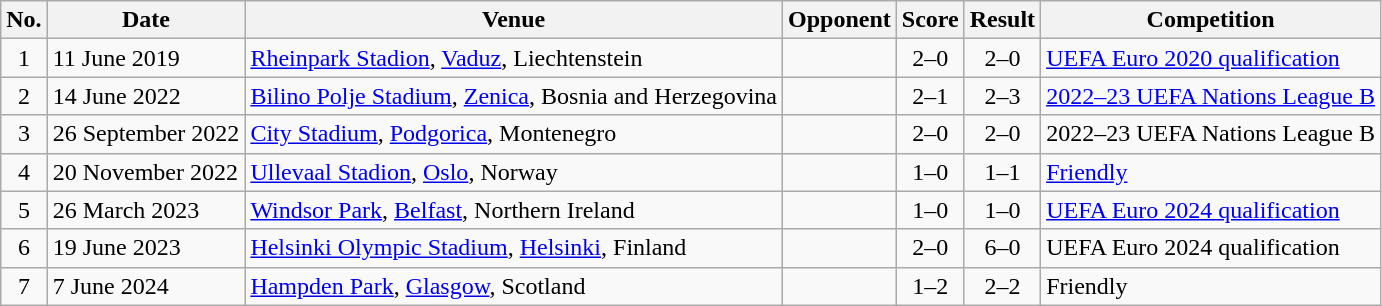<table class="wikitable sortable">
<tr>
<th scope="col">No.</th>
<th scope="col">Date</th>
<th scope="col">Venue</th>
<th scope="col">Opponent</th>
<th scope="col">Score</th>
<th scope="col">Result</th>
<th scope="col">Competition</th>
</tr>
<tr>
<td style="text-align:center">1</td>
<td>11 June 2019</td>
<td><a href='#'>Rheinpark Stadion</a>, <a href='#'>Vaduz</a>, Liechtenstein</td>
<td></td>
<td style="text-align:center">2–0</td>
<td style="text-align:center">2–0</td>
<td><a href='#'>UEFA Euro 2020 qualification</a></td>
</tr>
<tr>
<td style="text-align:center">2</td>
<td>14 June 2022</td>
<td><a href='#'>Bilino Polje Stadium</a>, <a href='#'>Zenica</a>, Bosnia and Herzegovina</td>
<td></td>
<td style="text-align:center">2–1</td>
<td style="text-align:center">2–3</td>
<td><a href='#'>2022–23 UEFA Nations League B</a></td>
</tr>
<tr>
<td style="text-align:center">3</td>
<td>26 September 2022</td>
<td><a href='#'>City Stadium</a>, <a href='#'>Podgorica</a>, Montenegro</td>
<td></td>
<td style="text-align:center">2–0</td>
<td style="text-align:center">2–0</td>
<td>2022–23 UEFA Nations League B</td>
</tr>
<tr>
<td style="text-align:center">4</td>
<td>20 November 2022</td>
<td><a href='#'>Ullevaal Stadion</a>, <a href='#'>Oslo</a>, Norway</td>
<td></td>
<td style="text-align:center">1–0</td>
<td style="text-align:center">1–1</td>
<td><a href='#'>Friendly</a></td>
</tr>
<tr>
<td style="text-align:center">5</td>
<td>26 March 2023</td>
<td><a href='#'>Windsor Park</a>, <a href='#'>Belfast</a>, Northern Ireland</td>
<td></td>
<td style="text-align:center">1–0</td>
<td style="text-align:center">1–0</td>
<td><a href='#'>UEFA Euro 2024 qualification</a></td>
</tr>
<tr>
<td style="text-align:center">6</td>
<td>19 June 2023</td>
<td><a href='#'>Helsinki Olympic Stadium</a>, <a href='#'>Helsinki</a>, Finland</td>
<td></td>
<td style="text-align:center">2–0</td>
<td style="text-align:center">6–0</td>
<td>UEFA Euro 2024 qualification</td>
</tr>
<tr>
<td style="text-align:center">7</td>
<td>7 June 2024</td>
<td><a href='#'>Hampden Park</a>, <a href='#'>Glasgow</a>, Scotland</td>
<td></td>
<td style="text-align:center">1–2</td>
<td style="text-align:center">2–2</td>
<td>Friendly</td>
</tr>
</table>
